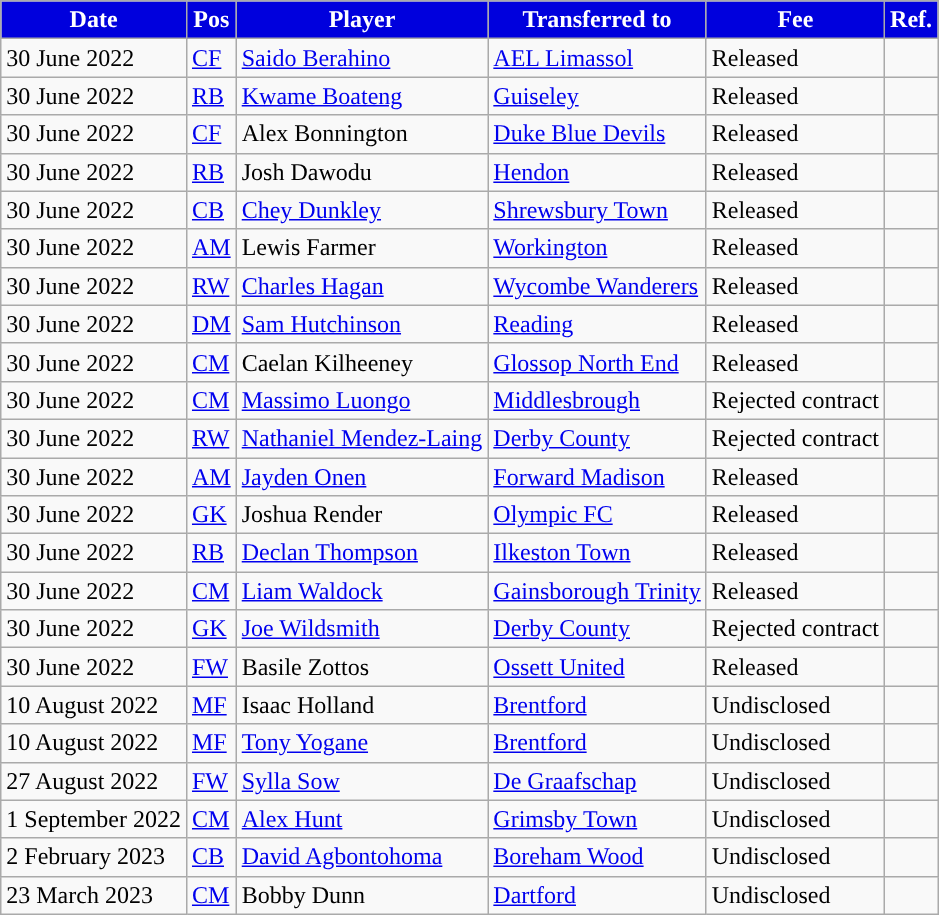<table class="wikitable plainrowheaders sortable">
<tr>
<th style="background:#0000DD; color:#FFFFFF; ">Date</th>
<th style="background:#0000DD; color:#FFFFFF; ">Pos</th>
<th style="background:#0000DD; color:#FFFFFF; ">Player</th>
<th style="background:#0000DD; color:#FFFFFF; ">Transferred to</th>
<th style="background:#0000DD; color:#FFFFFF; ">Fee</th>
<th style="background:#0000DD; color:#FFFFFF; ">Ref.</th>
</tr>
<tr>
<td>30 June 2022</td>
<td><a href='#'>CF</a></td>
<td> <a href='#'>Saido Berahino</a></td>
<td> <a href='#'>AEL Limassol</a></td>
<td>Released</td>
<td></td>
</tr>
<tr>
<td>30 June 2022</td>
<td><a href='#'>RB</a></td>
<td> <a href='#'>Kwame Boateng</a></td>
<td> <a href='#'>Guiseley</a></td>
<td>Released</td>
<td></td>
</tr>
<tr>
<td>30 June 2022</td>
<td><a href='#'>CF</a></td>
<td> Alex Bonnington</td>
<td> <a href='#'>Duke Blue Devils</a></td>
<td>Released</td>
<td></td>
</tr>
<tr>
<td>30 June 2022</td>
<td><a href='#'>RB</a></td>
<td> Josh Dawodu</td>
<td> <a href='#'>Hendon</a></td>
<td>Released</td>
<td></td>
</tr>
<tr>
<td>30 June 2022</td>
<td><a href='#'>CB</a></td>
<td> <a href='#'>Chey Dunkley</a></td>
<td> <a href='#'>Shrewsbury Town</a></td>
<td>Released</td>
<td></td>
</tr>
<tr>
<td>30 June 2022</td>
<td><a href='#'>AM</a></td>
<td> Lewis Farmer</td>
<td> <a href='#'>Workington</a></td>
<td>Released</td>
<td></td>
</tr>
<tr>
<td>30 June 2022</td>
<td><a href='#'>RW</a></td>
<td> <a href='#'>Charles Hagan</a></td>
<td> <a href='#'>Wycombe Wanderers</a></td>
<td>Released</td>
<td></td>
</tr>
<tr>
<td>30 June 2022</td>
<td><a href='#'>DM</a></td>
<td> <a href='#'>Sam Hutchinson</a></td>
<td> <a href='#'>Reading</a></td>
<td>Released</td>
<td></td>
</tr>
<tr>
<td>30 June 2022</td>
<td><a href='#'>CM</a></td>
<td> Caelan Kilheeney</td>
<td> <a href='#'>Glossop North End</a></td>
<td>Released</td>
<td></td>
</tr>
<tr>
<td>30 June 2022</td>
<td><a href='#'>CM</a></td>
<td> <a href='#'>Massimo Luongo</a></td>
<td> <a href='#'>Middlesbrough</a></td>
<td>Rejected contract</td>
<td></td>
</tr>
<tr>
<td>30 June 2022</td>
<td><a href='#'>RW</a></td>
<td> <a href='#'>Nathaniel Mendez-Laing</a></td>
<td> <a href='#'>Derby County</a></td>
<td>Rejected contract</td>
<td></td>
</tr>
<tr>
<td>30 June 2022</td>
<td><a href='#'>AM</a></td>
<td> <a href='#'>Jayden Onen</a></td>
<td> <a href='#'>Forward Madison</a></td>
<td>Released</td>
<td></td>
</tr>
<tr>
<td>30 June 2022</td>
<td><a href='#'>GK</a></td>
<td> Joshua Render</td>
<td> <a href='#'>Olympic FC</a></td>
<td>Released</td>
<td></td>
</tr>
<tr>
<td>30 June 2022</td>
<td><a href='#'>RB</a></td>
<td> <a href='#'>Declan Thompson</a></td>
<td> <a href='#'>Ilkeston Town</a></td>
<td>Released</td>
<td></td>
</tr>
<tr>
<td>30 June 2022</td>
<td><a href='#'>CM</a></td>
<td> <a href='#'>Liam Waldock</a></td>
<td> <a href='#'>Gainsborough Trinity</a></td>
<td>Released</td>
<td></td>
</tr>
<tr>
<td>30 June 2022</td>
<td><a href='#'>GK</a></td>
<td> <a href='#'>Joe Wildsmith</a></td>
<td> <a href='#'>Derby County</a></td>
<td>Rejected contract</td>
<td></td>
</tr>
<tr>
<td>30 June 2022</td>
<td><a href='#'>FW</a></td>
<td> Basile Zottos</td>
<td> <a href='#'>Ossett United</a></td>
<td>Released</td>
<td></td>
</tr>
<tr>
<td>10 August 2022</td>
<td><a href='#'>MF</a></td>
<td> Isaac Holland</td>
<td> <a href='#'>Brentford</a></td>
<td>Undisclosed</td>
<td></td>
</tr>
<tr>
<td>10 August 2022</td>
<td><a href='#'>MF</a></td>
<td> <a href='#'>Tony Yogane</a></td>
<td> <a href='#'>Brentford</a></td>
<td>Undisclosed</td>
<td></td>
</tr>
<tr>
<td>27 August 2022</td>
<td><a href='#'>FW</a></td>
<td> <a href='#'>Sylla Sow</a></td>
<td> <a href='#'>De Graafschap</a></td>
<td>Undisclosed</td>
<td></td>
</tr>
<tr>
<td>1 September 2022</td>
<td><a href='#'>CM</a></td>
<td> <a href='#'>Alex Hunt</a></td>
<td> <a href='#'>Grimsby Town</a></td>
<td>Undisclosed</td>
<td></td>
</tr>
<tr>
<td>2 February 2023</td>
<td><a href='#'>CB</a></td>
<td> <a href='#'>David Agbontohoma</a></td>
<td> <a href='#'>Boreham Wood</a></td>
<td>Undisclosed</td>
<td></td>
</tr>
<tr>
<td>23 March 2023</td>
<td><a href='#'>CM</a></td>
<td> Bobby Dunn</td>
<td> <a href='#'>Dartford</a></td>
<td>Undisclosed</td>
<td></td>
</tr>
</table>
